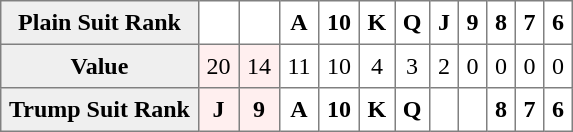<table border="1" cellspacing="1" cellpadding="5" style="border-collapse: collapse; text-align: center" align="left">
<tr>
<th style="background:#efefef;">Plain Suit Rank</th>
<th></th>
<th></th>
<th>A</th>
<th>10</th>
<th>K</th>
<th>Q</th>
<th>J</th>
<th>9</th>
<th>8</th>
<th>7</th>
<th>6</th>
</tr>
<tr>
<th style="background:#efefef;">Value</th>
<td style="background:#ffefef;">20</td>
<td style="background:#ffefef;">14</td>
<td>11</td>
<td>10</td>
<td>4</td>
<td>3</td>
<td>2</td>
<td>0</td>
<td>0</td>
<td>0</td>
<td>0</td>
</tr>
<tr>
<th style="background:#efefef;">Trump Suit Rank</th>
<th style="background:#ffefef;">J</th>
<th style="background:#ffefef;">9</th>
<th>A</th>
<th>10</th>
<th>K</th>
<th>Q</th>
<th></th>
<th></th>
<th>8</th>
<th>7</th>
<th>6</th>
</tr>
</table>
